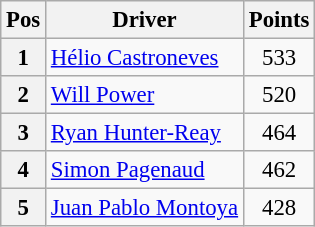<table class="wikitable" style="font-size: 95%">
<tr>
<th>Pos</th>
<th>Driver</th>
<th>Points</th>
</tr>
<tr>
<th>1</th>
<td> <a href='#'>Hélio Castroneves</a></td>
<td style="text-align:center;">533</td>
</tr>
<tr>
<th>2</th>
<td> <a href='#'>Will Power</a></td>
<td style="text-align:center;">520</td>
</tr>
<tr>
<th>3</th>
<td> <a href='#'>Ryan Hunter-Reay</a></td>
<td style="text-align:center;">464</td>
</tr>
<tr>
<th>4</th>
<td> <a href='#'>Simon Pagenaud</a></td>
<td style="text-align:center;">462</td>
</tr>
<tr>
<th>5</th>
<td> <a href='#'>Juan Pablo Montoya</a></td>
<td style="text-align:center;">428</td>
</tr>
</table>
